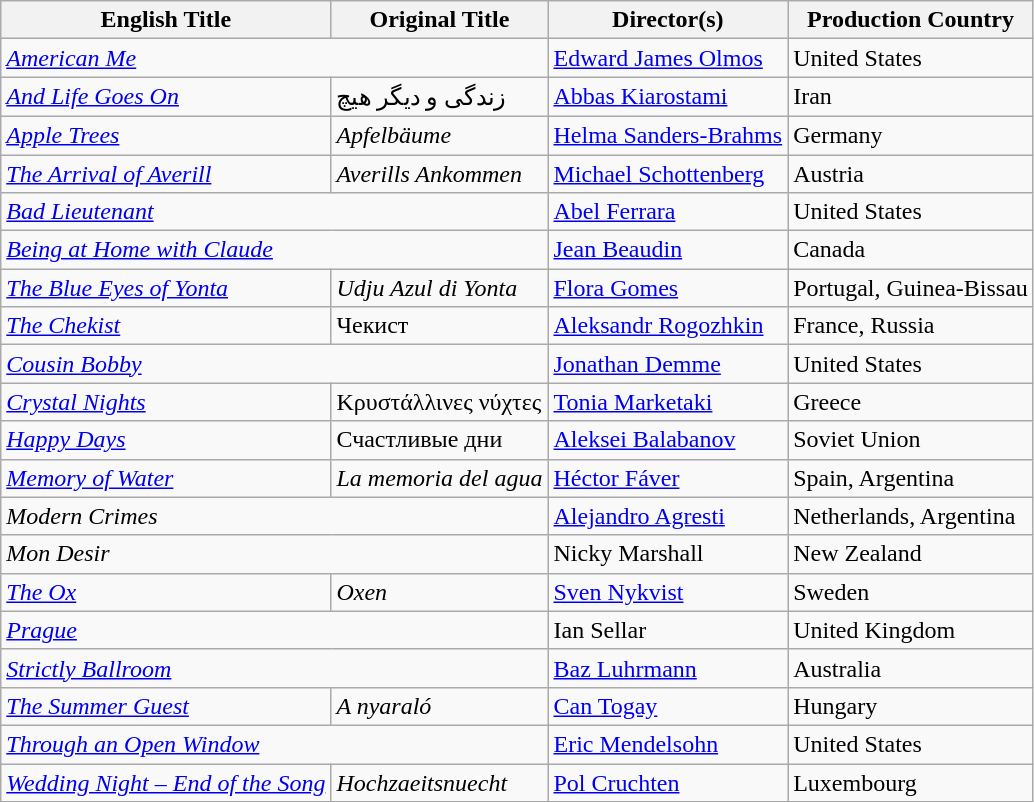<table class="wikitable">
<tr>
<th>English Title</th>
<th>Original Title</th>
<th>Director(s)</th>
<th>Production Country</th>
</tr>
<tr>
<td colspan="2"><em><a href='#'>American Me</a></em></td>
<td><a href='#'>Edward James Olmos</a></td>
<td>United States</td>
</tr>
<tr>
<td><em><a href='#'>And Life Goes On</a></em></td>
<td>زندگی و دیگر هیچ</td>
<td><a href='#'>Abbas Kiarostami</a></td>
<td>Iran</td>
</tr>
<tr>
<td><em><a href='#'>Apple Trees</a></em></td>
<td><em>Apfelbäume</em></td>
<td><a href='#'>Helma Sanders-Brahms</a></td>
<td>Germany</td>
</tr>
<tr>
<td><em><a href='#'>The Arrival of Averill</a></em></td>
<td><em>Averills Ankommen</em></td>
<td><a href='#'>Michael Schottenberg</a></td>
<td>Austria</td>
</tr>
<tr>
<td colspan="2"><em><a href='#'>Bad Lieutenant</a></em></td>
<td><a href='#'>Abel Ferrara</a></td>
<td>United States</td>
</tr>
<tr>
<td colspan="2"><em><a href='#'>Being at Home with Claude</a></em></td>
<td><a href='#'>Jean Beaudin</a></td>
<td>Canada</td>
</tr>
<tr>
<td><em><a href='#'>The Blue Eyes of Yonta</a></em></td>
<td><em>Udju Azul di Yonta</em></td>
<td><a href='#'>Flora Gomes</a></td>
<td>Portugal, Guinea-Bissau</td>
</tr>
<tr>
<td><em><a href='#'>The Chekist</a></em></td>
<td>Чекист</td>
<td><a href='#'>Aleksandr Rogozhkin</a></td>
<td>France, Russia</td>
</tr>
<tr>
<td colspan="2"><em><a href='#'>Cousin Bobby</a></em></td>
<td><a href='#'>Jonathan Demme</a></td>
<td>United States</td>
</tr>
<tr>
<td><em><a href='#'>Crystal Nights</a></em></td>
<td>Κρυστάλλινες νύχτες</td>
<td><a href='#'>Tonia Marketaki</a></td>
<td>Greece</td>
</tr>
<tr>
<td><em><a href='#'>Happy Days</a></em></td>
<td>Счастливые дни</td>
<td><a href='#'>Aleksei Balabanov</a></td>
<td>Soviet Union</td>
</tr>
<tr>
<td><em><a href='#'>Memory of Water</a></em></td>
<td><em>La memoria del agua</em></td>
<td><a href='#'>Héctor Fáver</a></td>
<td>Spain, Argentina</td>
</tr>
<tr>
<td colspan="2"><em>Modern Crimes</em></td>
<td><a href='#'>Alejandro Agresti</a></td>
<td>Netherlands, Argentina</td>
</tr>
<tr>
<td colspan="2"><em>Mon Desir</em></td>
<td>Nicky Marshall</td>
<td>New Zealand</td>
</tr>
<tr>
<td><em><a href='#'>The Ox</a></em></td>
<td><em>Oxen</em></td>
<td><a href='#'>Sven Nykvist</a></td>
<td>Sweden</td>
</tr>
<tr>
<td colspan="2"><em><a href='#'>Prague</a></em></td>
<td>Ian Sellar</td>
<td>United Kingdom</td>
</tr>
<tr>
<td colspan="2"><em><a href='#'>Strictly Ballroom</a></em></td>
<td><a href='#'>Baz Luhrmann</a></td>
<td>Australia</td>
</tr>
<tr>
<td><em><a href='#'>The Summer Guest</a></em></td>
<td><em>A nyaraló</em></td>
<td><a href='#'>Can Togay</a></td>
<td>Hungary</td>
</tr>
<tr>
<td colspan="2"><em><a href='#'>Through an Open Window</a></em></td>
<td><a href='#'>Eric Mendelsohn</a></td>
<td>United States</td>
</tr>
<tr>
<td><em><a href='#'>Wedding Night – End of the Song</a></em></td>
<td><em>Hochzaeitsnuecht</em></td>
<td><a href='#'>Pol Cruchten</a></td>
<td>Luxembourg</td>
</tr>
</table>
